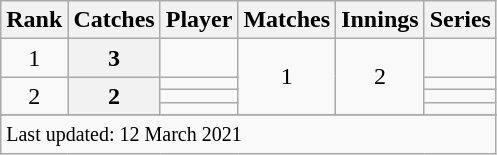<table class="wikitable plainrowheaders sortable">
<tr>
<th scope=col>Rank</th>
<th scope=col>Catches</th>
<th scope=col>Player</th>
<th scope=col>Matches</th>
<th scope=col>Innings</th>
<th scope=col>Series</th>
</tr>
<tr>
<td align=center>1</td>
<th scope=row style="text-align:center;">3</th>
<td></td>
<td align=center rowspan=4>1</td>
<td align=center rowspan=4>2</td>
<td></td>
</tr>
<tr>
<td align=center rowspan=3>2</td>
<th scope=row style="text-align:center;" rowspan=3>2</th>
<td></td>
<td></td>
</tr>
<tr>
<td></td>
<td></td>
</tr>
<tr>
<td></td>
<td></td>
</tr>
<tr>
</tr>
<tr class=sortbottom>
<td colspan=6><small>Last updated: 12 March 2021</small></td>
</tr>
</table>
